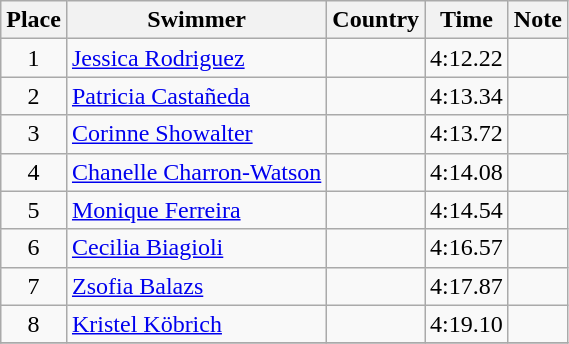<table class="wikitable" style="text-align:center">
<tr>
<th>Place</th>
<th>Swimmer</th>
<th>Country</th>
<th>Time</th>
<th>Note</th>
</tr>
<tr>
<td>1</td>
<td align=left><a href='#'>Jessica Rodriguez</a></td>
<td align=left></td>
<td>4:12.22</td>
<td></td>
</tr>
<tr>
<td>2</td>
<td align=left><a href='#'>Patricia Castañeda</a></td>
<td align=left></td>
<td>4:13.34</td>
<td></td>
</tr>
<tr>
<td>3</td>
<td align=left><a href='#'>Corinne Showalter</a></td>
<td align=left></td>
<td>4:13.72</td>
<td></td>
</tr>
<tr>
<td>4</td>
<td align=left><a href='#'>Chanelle Charron-Watson</a></td>
<td align=left></td>
<td>4:14.08</td>
<td></td>
</tr>
<tr>
<td>5</td>
<td align=left><a href='#'>Monique Ferreira</a></td>
<td align=left></td>
<td>4:14.54</td>
<td></td>
</tr>
<tr>
<td>6</td>
<td align=left><a href='#'>Cecilia Biagioli</a></td>
<td align=left></td>
<td>4:16.57</td>
<td></td>
</tr>
<tr>
<td>7</td>
<td align=left><a href='#'>Zsofia Balazs</a></td>
<td align=left></td>
<td>4:17.87</td>
<td></td>
</tr>
<tr>
<td>8</td>
<td align=left><a href='#'>Kristel Köbrich</a></td>
<td align=left></td>
<td>4:19.10</td>
<td></td>
</tr>
<tr>
</tr>
</table>
